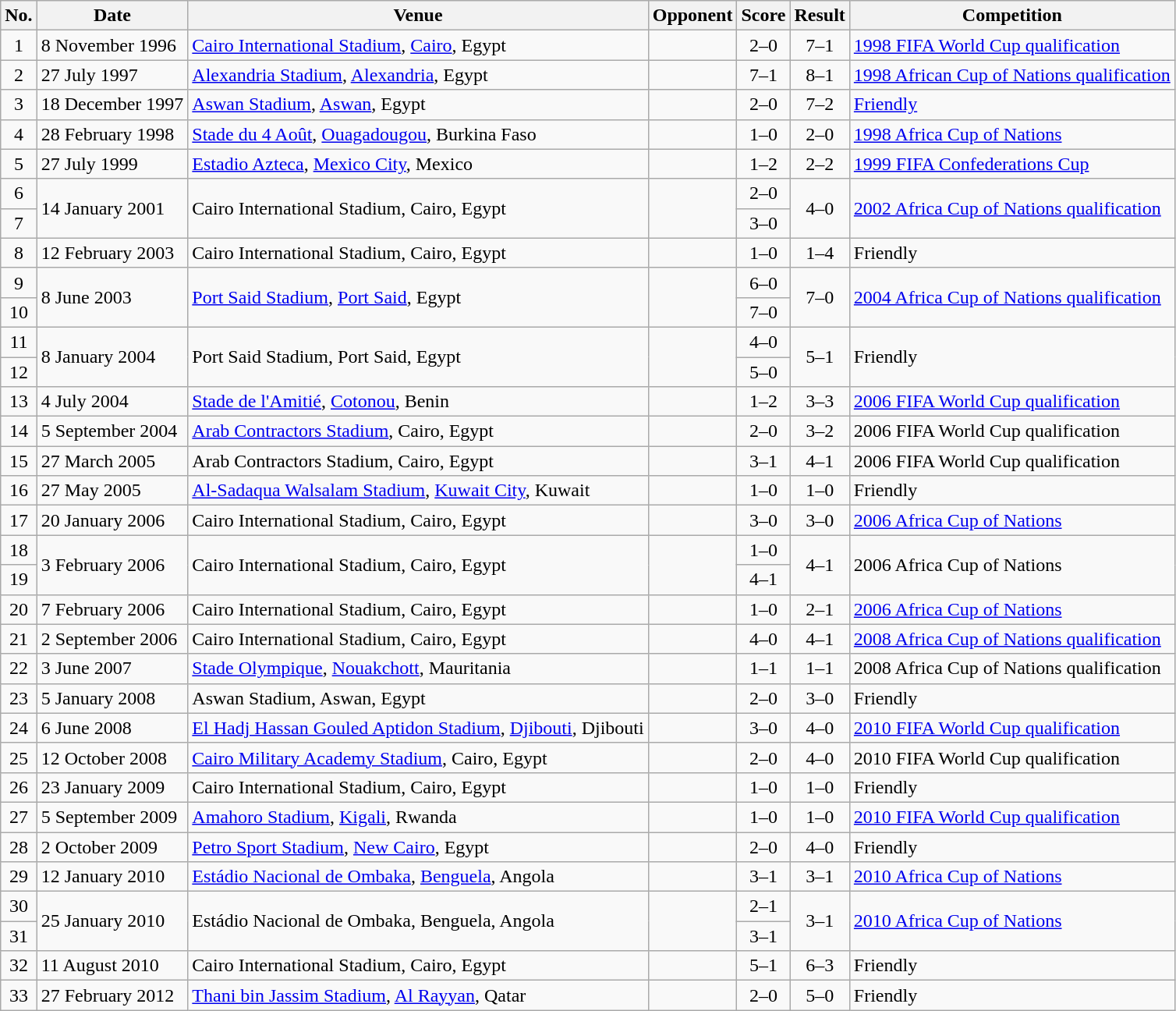<table class="wikitable sortable">
<tr>
<th scope="col">No.</th>
<th scope="col">Date</th>
<th scope="col">Venue</th>
<th scope="col">Opponent</th>
<th scope="col">Score</th>
<th scope="col">Result</th>
<th scope="col">Competition</th>
</tr>
<tr>
<td align="center">1</td>
<td>8 November 1996</td>
<td><a href='#'>Cairo International Stadium</a>, <a href='#'>Cairo</a>, Egypt</td>
<td></td>
<td align="center">2–0</td>
<td align="center">7–1</td>
<td><a href='#'>1998 FIFA World Cup qualification</a></td>
</tr>
<tr>
<td align="center">2</td>
<td>27 July 1997</td>
<td><a href='#'>Alexandria Stadium</a>, <a href='#'>Alexandria</a>, Egypt</td>
<td></td>
<td align="center">7–1</td>
<td align="center">8–1</td>
<td><a href='#'>1998 African Cup of Nations qualification</a></td>
</tr>
<tr>
<td align="center">3</td>
<td>18 December 1997</td>
<td><a href='#'>Aswan Stadium</a>, <a href='#'>Aswan</a>, Egypt</td>
<td></td>
<td align="center">2–0</td>
<td align="center">7–2</td>
<td><a href='#'>Friendly</a></td>
</tr>
<tr>
<td align="center">4</td>
<td>28 February 1998</td>
<td><a href='#'>Stade du 4 Août</a>, <a href='#'>Ouagadougou</a>, Burkina Faso</td>
<td></td>
<td align="center">1–0</td>
<td align="center">2–0</td>
<td><a href='#'>1998 Africa Cup of Nations</a></td>
</tr>
<tr>
<td align="center">5</td>
<td>27 July 1999</td>
<td><a href='#'>Estadio Azteca</a>, <a href='#'>Mexico City</a>, Mexico</td>
<td></td>
<td align="center">1–2</td>
<td align="center">2–2</td>
<td><a href='#'>1999 FIFA Confederations Cup</a></td>
</tr>
<tr>
<td align="center">6</td>
<td rowspan="2">14 January 2001</td>
<td rowspan="2">Cairo International Stadium, Cairo, Egypt</td>
<td rowspan="2"></td>
<td align="center">2–0</td>
<td rowspan="2" style="text-align:center">4–0</td>
<td rowspan="2"><a href='#'>2002 Africa Cup of Nations qualification</a></td>
</tr>
<tr>
<td align="center">7</td>
<td align="center">3–0</td>
</tr>
<tr>
<td align="center">8</td>
<td>12 February 2003</td>
<td>Cairo International Stadium, Cairo, Egypt</td>
<td></td>
<td align="center">1–0</td>
<td align="center">1–4</td>
<td>Friendly</td>
</tr>
<tr>
<td align="center">9</td>
<td rowspan="2">8 June 2003</td>
<td rowspan="2"><a href='#'>Port Said Stadium</a>, <a href='#'>Port Said</a>, Egypt</td>
<td rowspan="2"></td>
<td align="center">6–0</td>
<td rowspan="2" style="text-align:center">7–0</td>
<td rowspan="2"><a href='#'>2004 Africa Cup of Nations qualification</a></td>
</tr>
<tr>
<td align="center">10</td>
<td align="center">7–0</td>
</tr>
<tr>
<td align="center">11</td>
<td rowspan="2">8 January 2004</td>
<td rowspan="2">Port Said Stadium, Port Said, Egypt</td>
<td rowspan="2"></td>
<td align="center">4–0</td>
<td rowspan="2" style="text-align:center">5–1</td>
<td rowspan="2">Friendly</td>
</tr>
<tr>
<td align="center">12</td>
<td align="center">5–0</td>
</tr>
<tr>
<td align="center">13</td>
<td>4 July 2004</td>
<td><a href='#'>Stade de l'Amitié</a>, <a href='#'>Cotonou</a>, Benin</td>
<td></td>
<td align="center">1–2</td>
<td align="center">3–3</td>
<td><a href='#'>2006 FIFA World Cup qualification</a></td>
</tr>
<tr>
<td align="center">14</td>
<td>5 September 2004</td>
<td><a href='#'>Arab Contractors Stadium</a>, Cairo, Egypt</td>
<td></td>
<td align="center">2–0</td>
<td align="center">3–2</td>
<td>2006 FIFA World Cup qualification</td>
</tr>
<tr>
<td align="center">15</td>
<td>27 March 2005</td>
<td>Arab Contractors Stadium, Cairo, Egypt</td>
<td></td>
<td align="center">3–1</td>
<td align="center">4–1</td>
<td>2006 FIFA World Cup qualification</td>
</tr>
<tr>
<td align="center">16</td>
<td>27 May 2005</td>
<td><a href='#'>Al-Sadaqua Walsalam Stadium</a>, <a href='#'>Kuwait City</a>, Kuwait</td>
<td></td>
<td align="center">1–0</td>
<td align="center">1–0</td>
<td>Friendly</td>
</tr>
<tr>
<td align="center">17</td>
<td>20 January 2006</td>
<td>Cairo International Stadium, Cairo, Egypt</td>
<td></td>
<td align="center">3–0</td>
<td align="center">3–0</td>
<td><a href='#'>2006 Africa Cup of Nations</a></td>
</tr>
<tr>
<td align="center">18</td>
<td rowspan="2">3 February 2006</td>
<td rowspan="2">Cairo International Stadium, Cairo, Egypt</td>
<td rowspan="2"></td>
<td align="center">1–0</td>
<td rowspan="2" align="center">4–1</td>
<td rowspan="2">2006 Africa Cup of Nations</td>
</tr>
<tr>
<td align="center">19</td>
<td align="center">4–1</td>
</tr>
<tr>
<td align="center">20</td>
<td>7 February 2006</td>
<td>Cairo International Stadium, Cairo, Egypt</td>
<td></td>
<td align="center">1–0</td>
<td align="center">2–1</td>
<td><a href='#'>2006 Africa Cup of Nations</a></td>
</tr>
<tr>
<td align="center">21</td>
<td>2 September 2006</td>
<td>Cairo International Stadium, Cairo, Egypt</td>
<td></td>
<td align="center">4–0</td>
<td align="center">4–1</td>
<td><a href='#'>2008 Africa Cup of Nations qualification</a></td>
</tr>
<tr>
<td align="center">22</td>
<td>3 June 2007</td>
<td><a href='#'>Stade Olympique</a>, <a href='#'>Nouakchott</a>, Mauritania</td>
<td></td>
<td align="center">1–1</td>
<td align="center">1–1</td>
<td>2008 Africa Cup of Nations qualification</td>
</tr>
<tr>
<td align="center">23</td>
<td>5 January 2008</td>
<td>Aswan Stadium, Aswan, Egypt</td>
<td></td>
<td align="center">2–0</td>
<td align="center">3–0</td>
<td>Friendly</td>
</tr>
<tr>
<td align="center">24</td>
<td>6 June 2008</td>
<td><a href='#'>El Hadj Hassan Gouled Aptidon Stadium</a>, <a href='#'>Djibouti</a>, Djibouti</td>
<td></td>
<td align="center">3–0</td>
<td align="center">4–0</td>
<td><a href='#'>2010 FIFA World Cup qualification</a></td>
</tr>
<tr>
<td align="center">25</td>
<td>12 October 2008</td>
<td><a href='#'>Cairo Military Academy Stadium</a>, Cairo, Egypt</td>
<td></td>
<td align="center">2–0</td>
<td align="center">4–0</td>
<td>2010 FIFA World Cup qualification</td>
</tr>
<tr>
<td align="center">26</td>
<td>23 January 2009</td>
<td>Cairo International Stadium, Cairo, Egypt</td>
<td></td>
<td align="center">1–0</td>
<td align="center">1–0</td>
<td>Friendly</td>
</tr>
<tr>
<td align="center">27</td>
<td>5 September 2009</td>
<td><a href='#'>Amahoro Stadium</a>, <a href='#'>Kigali</a>, Rwanda</td>
<td></td>
<td align="center">1–0</td>
<td align="center">1–0</td>
<td><a href='#'>2010 FIFA World Cup qualification</a></td>
</tr>
<tr>
<td align="center">28</td>
<td>2 October 2009</td>
<td><a href='#'>Petro Sport Stadium</a>, <a href='#'>New Cairo</a>, Egypt</td>
<td></td>
<td align="center">2–0</td>
<td align="center">4–0</td>
<td>Friendly</td>
</tr>
<tr>
<td align="center">29</td>
<td>12 January 2010</td>
<td><a href='#'>Estádio Nacional de Ombaka</a>, <a href='#'>Benguela</a>, Angola</td>
<td></td>
<td align="center">3–1</td>
<td align="center">3–1</td>
<td><a href='#'>2010 Africa Cup of Nations</a></td>
</tr>
<tr>
<td align="center">30</td>
<td rowspan="2">25 January 2010</td>
<td rowspan="2">Estádio Nacional de Ombaka, Benguela, Angola</td>
<td rowspan="2"></td>
<td align="center">2–1</td>
<td rowspan="2" align="center">3–1</td>
<td rowspan="2"><a href='#'>2010 Africa Cup of Nations</a></td>
</tr>
<tr>
<td align="center">31</td>
<td align="center">3–1</td>
</tr>
<tr>
<td align="center">32</td>
<td>11 August 2010</td>
<td>Cairo International Stadium, Cairo, Egypt</td>
<td></td>
<td align="center">5–1</td>
<td align="center">6–3</td>
<td>Friendly</td>
</tr>
<tr>
<td align="center">33</td>
<td>27 February 2012</td>
<td><a href='#'>Thani bin Jassim Stadium</a>, <a href='#'>Al Rayyan</a>, Qatar</td>
<td></td>
<td align="center">2–0</td>
<td align="center">5–0</td>
<td>Friendly</td>
</tr>
</table>
